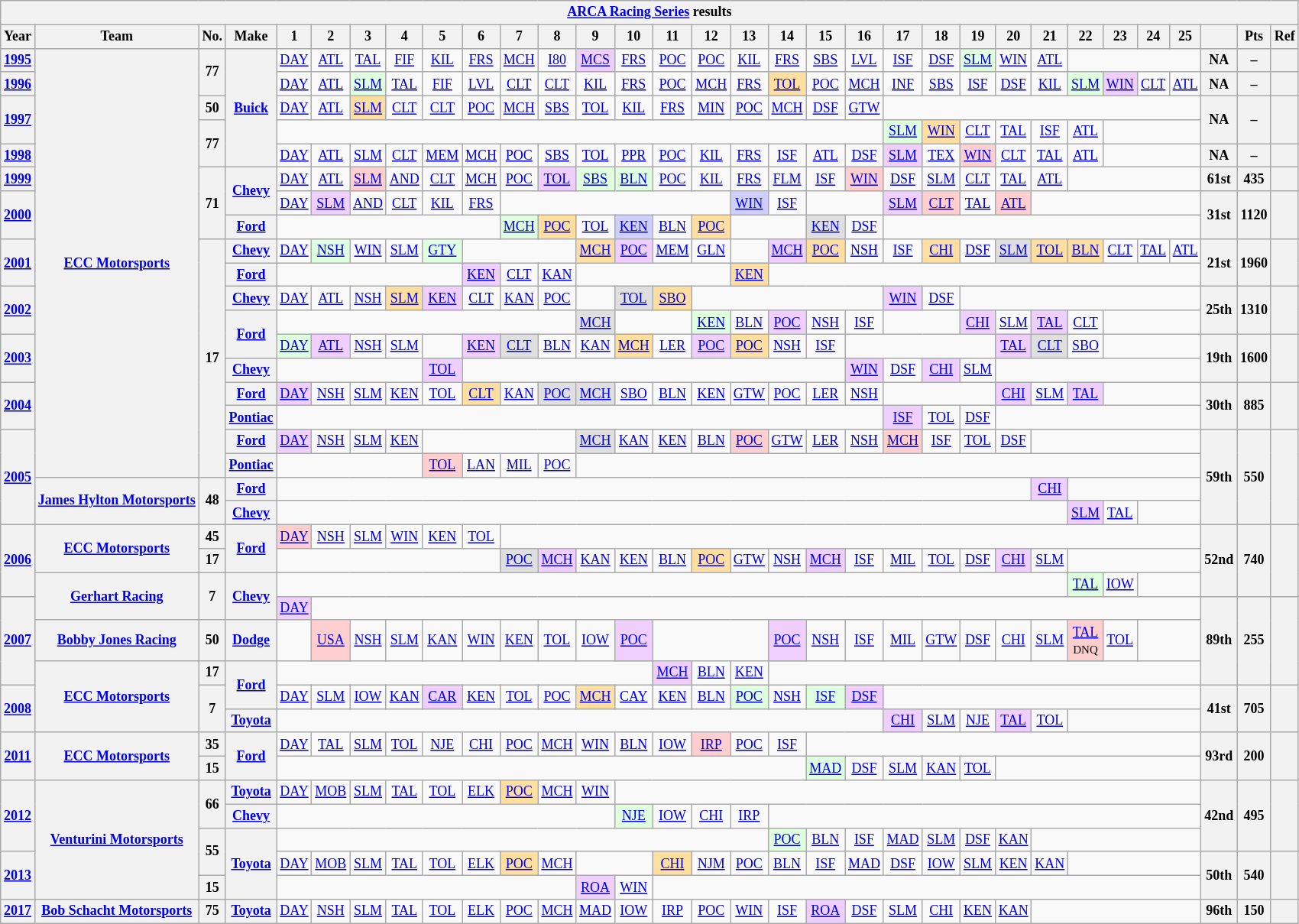<table class="wikitable" style="text-align:center; font-size:75%">
<tr>
<th colspan=44><a href='#'>ARCA Racing Series</a> results</th>
</tr>
<tr>
<th>Year</th>
<th>Team</th>
<th>No.</th>
<th>Make</th>
<th>1</th>
<th>2</th>
<th>3</th>
<th>4</th>
<th>5</th>
<th>6</th>
<th>7</th>
<th>8</th>
<th>9</th>
<th>10</th>
<th>11</th>
<th>12</th>
<th>13</th>
<th>14</th>
<th>15</th>
<th>16</th>
<th>17</th>
<th>18</th>
<th>19</th>
<th>20</th>
<th>21</th>
<th>22</th>
<th>23</th>
<th>24</th>
<th>25</th>
<th></th>
<th>Pts</th>
<th>Ref</th>
</tr>
<tr>
<th><a href='#'>1995</a></th>
<th rowspan=18><a href='#'>ECC Motorsports</a></th>
<th rowspan=2>77</th>
<th rowspan=5><a href='#'>Buick</a></th>
<td><a href='#'>DAY</a></td>
<td><a href='#'>ATL</a></td>
<td><a href='#'>TAL</a></td>
<td><a href='#'>FIF</a></td>
<td><a href='#'>KIL</a></td>
<td><a href='#'>FRS</a></td>
<td><a href='#'>MCH</a></td>
<td><a href='#'>I80</a></td>
<td style="background:#EFCFFF;"><a href='#'>MCS</a><br></td>
<td><a href='#'>FRS</a></td>
<td><a href='#'>POC</a></td>
<td><a href='#'>POC</a></td>
<td><a href='#'>KIL</a></td>
<td><a href='#'>FRS</a></td>
<td><a href='#'>SBS</a></td>
<td><a href='#'>LVL</a></td>
<td><a href='#'>ISF</a></td>
<td><a href='#'>DSF</a></td>
<td style="background:#DFFFDF;"><a href='#'>SLM</a><br></td>
<td><a href='#'>WIN</a></td>
<td><a href='#'>ATL</a></td>
<td colspan=4></td>
<th>NA</th>
<th>–</th>
<th></th>
</tr>
<tr>
<th><a href='#'>1996</a></th>
<td><a href='#'>DAY</a></td>
<td><a href='#'>ATL</a></td>
<td style="background:#DFFFDF;"><a href='#'>SLM</a><br></td>
<td><a href='#'>TAL</a></td>
<td><a href='#'>FIF</a></td>
<td><a href='#'>LVL</a></td>
<td><a href='#'>CLT</a></td>
<td><a href='#'>CLT</a></td>
<td><a href='#'>KIL</a></td>
<td><a href='#'>FRS</a></td>
<td><a href='#'>POC</a></td>
<td><a href='#'>MCH</a></td>
<td><a href='#'>FRS</a></td>
<td style="background:#FFDF9F;"><a href='#'>TOL</a><br></td>
<td><a href='#'>POC</a></td>
<td><a href='#'>MCH</a></td>
<td><a href='#'>INF</a></td>
<td><a href='#'>SBS</a></td>
<td><a href='#'>ISF</a></td>
<td><a href='#'>DSF</a></td>
<td><a href='#'>KIL</a></td>
<td style="background:#DFFFDF;"><a href='#'>SLM</a><br></td>
<td style="background:#EFCFFF;"><a href='#'>WIN</a><br></td>
<td><a href='#'>CLT</a></td>
<td><a href='#'>ATL</a></td>
<th>NA</th>
<th>–</th>
<th></th>
</tr>
<tr>
<th rowspan=2><a href='#'>1997</a></th>
<th>50</th>
<td><a href='#'>DAY</a></td>
<td><a href='#'>ATL</a></td>
<td style="background:#FFDF9F;"><a href='#'>SLM</a><br></td>
<td><a href='#'>CLT</a></td>
<td><a href='#'>CLT</a></td>
<td><a href='#'>POC</a></td>
<td><a href='#'>MCH</a></td>
<td><a href='#'>SBS</a></td>
<td><a href='#'>TOL</a></td>
<td><a href='#'>KIL</a></td>
<td><a href='#'>FRS</a></td>
<td><a href='#'>MIN</a></td>
<td><a href='#'>POC</a></td>
<td><a href='#'>MCH</a></td>
<td><a href='#'>DSF</a></td>
<td><a href='#'>GTW</a></td>
<td colspan=9></td>
<th rowspan=2>NA</th>
<th rowspan=2>–</th>
<th rowspan=2></th>
</tr>
<tr>
<th rowspan=2>77</th>
<td colspan=16></td>
<td style="background:#DFFFDF;"><a href='#'>SLM</a><br></td>
<td style="background:#FFDF9F;"><a href='#'>WIN</a><br></td>
<td><a href='#'>CLT</a></td>
<td><a href='#'>TAL</a></td>
<td><a href='#'>ISF</a></td>
<td><a href='#'>ATL</a></td>
<td colspan=3></td>
</tr>
<tr>
<th><a href='#'>1998</a></th>
<td><a href='#'>DAY</a></td>
<td><a href='#'>ATL</a></td>
<td><a href='#'>SLM</a></td>
<td><a href='#'>CLT</a></td>
<td><a href='#'>MEM</a></td>
<td><a href='#'>MCH</a></td>
<td><a href='#'>POC</a></td>
<td><a href='#'>SBS</a></td>
<td><a href='#'>TOL</a></td>
<td><a href='#'>PPR</a></td>
<td><a href='#'>POC</a></td>
<td><a href='#'>KIL</a></td>
<td><a href='#'>FRS</a></td>
<td><a href='#'>ISF</a></td>
<td><a href='#'>ATL</a></td>
<td><a href='#'>DSF</a></td>
<td style="background:#EFCFFF;"><a href='#'>SLM</a><br></td>
<td><a href='#'>TEX</a></td>
<td style="background:#FFCFCF;"><a href='#'>WIN</a><br></td>
<td><a href='#'>CLT</a></td>
<td><a href='#'>TAL</a></td>
<td><a href='#'>ATL</a></td>
<td colspan=3></td>
<th>NA</th>
<th>–</th>
<th></th>
</tr>
<tr>
<th><a href='#'>1999</a></th>
<th rowspan=3>71</th>
<th rowspan=2><a href='#'>Chevy</a></th>
<td><a href='#'>DAY</a></td>
<td><a href='#'>ATL</a></td>
<td style="background:#FFCFCF;"><a href='#'>SLM</a><br></td>
<td><a href='#'>AND</a></td>
<td><a href='#'>CLT</a></td>
<td><a href='#'>MCH</a></td>
<td><a href='#'>POC</a></td>
<td style="background:#EFCFFF;"><a href='#'>TOL</a><br></td>
<td style="background:#DFFFDF;"><a href='#'>SBS</a><br></td>
<td style="background:#DFFFDF;"><a href='#'>BLN</a><br></td>
<td><a href='#'>POC</a></td>
<td><a href='#'>KIL</a></td>
<td><a href='#'>FRS</a></td>
<td><a href='#'>FLM</a></td>
<td><a href='#'>ISF</a></td>
<td style="background:#FFCFCF;"><a href='#'>WIN</a><br></td>
<td><a href='#'>DSF</a></td>
<td><a href='#'>SLM</a></td>
<td><a href='#'>CLT</a></td>
<td><a href='#'>TAL</a></td>
<td><a href='#'>ATL</a></td>
<td colspan=4></td>
<th>61st</th>
<th>435</th>
<th></th>
</tr>
<tr>
<th rowspan=2><a href='#'>2000</a></th>
<td><a href='#'>DAY</a></td>
<td style="background:#EFCFFF;"><a href='#'>SLM</a><br></td>
<td><a href='#'>AND</a></td>
<td><a href='#'>CLT</a></td>
<td><a href='#'>KIL</a></td>
<td><a href='#'>FRS</a></td>
<td colspan=6></td>
<td style="background:#CFCFFF;"><a href='#'>WIN</a><br></td>
<td><a href='#'>ISF</a></td>
<td colspan=2></td>
<td style="background:#EFCFFF;"><a href='#'>SLM</a><br></td>
<td style="background:#FFCFCF;"><a href='#'>CLT</a><br></td>
<td><a href='#'>TAL</a></td>
<td style="background:#FFCFCF;"><a href='#'>ATL</a><br></td>
<td colspan=5></td>
<th rowspan=2>31st</th>
<th rowspan=2>1120</th>
<th rowspan=2></th>
</tr>
<tr>
<th><a href='#'>Ford</a></th>
<td colspan=6></td>
<td style="background:#DFFFDF;"><a href='#'>MCH</a><br></td>
<td style="background:#FFDF9F;"><a href='#'>POC</a><br></td>
<td><a href='#'>TOL</a></td>
<td style="background:#CFCFFF;"><a href='#'>KEN</a><br></td>
<td><a href='#'>BLN</a></td>
<td style="background:#FFDF9F;"><a href='#'>POC</a><br></td>
<td colspan=2></td>
<td style="background:#DFDFDF;"><a href='#'>KEN</a><br></td>
<td><a href='#'>DSF</a></td>
<td colspan=9></td>
</tr>
<tr>
<th rowspan=2><a href='#'>2001</a></th>
<th rowspan=10>17</th>
<th><a href='#'>Chevy</a></th>
<td><a href='#'>DAY</a></td>
<td style="background:#DFFFDF;"><a href='#'>NSH</a><br></td>
<td><a href='#'>WIN</a></td>
<td><a href='#'>SLM</a></td>
<td style="background:#DFFFDF;"><a href='#'>GTY</a><br></td>
<td colspan=3></td>
<td style="background:#FFDF9F;"><a href='#'>MCH</a><br></td>
<td style="background:#EFCFFF;"><a href='#'>POC</a><br></td>
<td><a href='#'>MEM</a></td>
<td><a href='#'>GLN</a></td>
<td></td>
<td style="background:#EFCFFF;"><a href='#'>MCH</a><br></td>
<td style="background:#FFDF9F;"><a href='#'>POC</a><br></td>
<td><a href='#'>NSH</a></td>
<td><a href='#'>ISF</a></td>
<td style="background:#FFDF9F;"><a href='#'>CHI</a><br></td>
<td><a href='#'>DSF</a></td>
<td style="background:#DFDFDF;"><a href='#'>SLM</a><br></td>
<td style="background:#FFDF9F;"><a href='#'>TOL</a><br></td>
<td style="background:#FFDF9F;"><a href='#'>BLN</a><br></td>
<td><a href='#'>CLT</a></td>
<td><a href='#'>TAL</a></td>
<td><a href='#'>ATL</a></td>
<th rowspan=2>21st</th>
<th rowspan=2>1960</th>
<th rowspan=2></th>
</tr>
<tr>
<th><a href='#'>Ford</a></th>
<td colspan=5></td>
<td style="background:#EFCFFF;"><a href='#'>KEN</a><br></td>
<td><a href='#'>CLT</a></td>
<td><a href='#'>KAN</a></td>
<td colspan=4></td>
<td style="background:#FFDF9F;"><a href='#'>KEN</a><br></td>
<td colspan=12></td>
</tr>
<tr>
<th rowspan=2><a href='#'>2002</a></th>
<th><a href='#'>Chevy</a></th>
<td><a href='#'>DAY</a></td>
<td><a href='#'>ATL</a></td>
<td><a href='#'>NSH</a></td>
<td style="background:#FFDF9F;"><a href='#'>SLM</a><br></td>
<td style="background:#EFCFFF;"><a href='#'>KEN</a><br></td>
<td><a href='#'>CLT</a></td>
<td><a href='#'>KAN</a></td>
<td><a href='#'>POC</a></td>
<td></td>
<td style="background:#DFDFDF;"><a href='#'>TOL</a><br></td>
<td style="background:#FFDF9F;"><a href='#'>SBO</a><br></td>
<td colspan=5></td>
<td style="background:#EFCFFF;"><a href='#'>WIN</a><br></td>
<td><a href='#'>DSF</a></td>
<td colspan=7></td>
<th rowspan=2>25th</th>
<th rowspan=2>1310</th>
<th rowspan=2></th>
</tr>
<tr>
<th rowspan=2><a href='#'>Ford</a></th>
<td colspan=8></td>
<td style="background:#DFDFDF;"><a href='#'>MCH</a><br></td>
<td colspan=2></td>
<td style="background:#DFFFDF;"><a href='#'>KEN</a><br></td>
<td><a href='#'>BLN</a></td>
<td style="background:#EFCFFF;"><a href='#'>POC</a><br></td>
<td><a href='#'>NSH</a></td>
<td><a href='#'>ISF</a></td>
<td colspan=2></td>
<td style="background:#EFCFFF;"><a href='#'>CHI</a><br></td>
<td><a href='#'>SLM</a></td>
<td style="background:#EFCFFF;"><a href='#'>TAL</a><br></td>
<td><a href='#'>CLT</a></td>
<td colspan=3></td>
</tr>
<tr>
<th rowspan=2><a href='#'>2003</a></th>
<td style="background:#DFFFDF;"><a href='#'>DAY</a><br></td>
<td style="background:#EFCFFF;"><a href='#'>ATL</a><br></td>
<td><a href='#'>NSH</a></td>
<td><a href='#'>SLM</a></td>
<td></td>
<td style="background:#EFCFFF;"><a href='#'>KEN</a><br></td>
<td style="background:#DFDFDF;"><a href='#'>CLT</a><br></td>
<td><a href='#'>BLN</a></td>
<td><a href='#'>KAN</a></td>
<td style="background:#FFDF9F;"><a href='#'>MCH</a><br></td>
<td><a href='#'>LER</a></td>
<td style="background:#EFCFFF;"><a href='#'>POC</a><br></td>
<td style="background:#FFDF9F;"><a href='#'>POC</a><br></td>
<td><a href='#'>NSH</a></td>
<td><a href='#'>ISF</a></td>
<td colspan=4></td>
<td style="background:#EFCFFF;"><a href='#'>TAL</a><br></td>
<td style="background:#DFDFDF;"><a href='#'>CLT</a><br></td>
<td><a href='#'>SBO</a></td>
<td colspan=3></td>
<th rowspan=2>19th</th>
<th rowspan=2>1600</th>
<th rowspan=2></th>
</tr>
<tr>
<th><a href='#'>Chevy</a></th>
<td colspan=4></td>
<td style="background:#EFCFFF;"><a href='#'>TOL</a><br></td>
<td colspan=10></td>
<td style="background:#EFCFFF;"><a href='#'>WIN</a><br></td>
<td><a href='#'>DSF</a></td>
<td style="background:#EFCFFF;"><a href='#'>CHI</a><br></td>
<td><a href='#'>SLM</a></td>
<td colspan=7></td>
</tr>
<tr>
<th rowspan=2><a href='#'>2004</a></th>
<th><a href='#'>Ford</a></th>
<td style="background:#EFCFFF;"><a href='#'>DAY</a><br></td>
<td><a href='#'>NSH</a></td>
<td><a href='#'>SLM</a></td>
<td><a href='#'>KEN</a></td>
<td><a href='#'>TOL</a></td>
<td style="background:#FFDF9F;"><a href='#'>CLT</a><br></td>
<td><a href='#'>KAN</a></td>
<td style="background:#DFDFDF;"><a href='#'>POC</a><br></td>
<td style="background:#DFDFDF;"><a href='#'>MCH</a><br></td>
<td><a href='#'>SBO</a></td>
<td><a href='#'>BLN</a></td>
<td><a href='#'>KEN</a></td>
<td><a href='#'>GTW</a></td>
<td><a href='#'>POC</a></td>
<td><a href='#'>LER</a></td>
<td><a href='#'>NSH</a></td>
<td colspan=3></td>
<td style="background:#EFCFFF;"><a href='#'>CHI</a><br></td>
<td><a href='#'>SLM</a></td>
<td style="background:#EFCFFF;"><a href='#'>TAL</a><br></td>
<td colspan=3></td>
<th rowspan=2>30th</th>
<th rowspan=2>885</th>
<th rowspan=2></th>
</tr>
<tr>
<th><a href='#'>Pontiac</a></th>
<td colspan=16></td>
<td style="background:#EFCFFF;"><a href='#'>ISF</a><br></td>
<td><a href='#'>TOL</a></td>
<td><a href='#'>DSF</a></td>
<td colspan=6></td>
</tr>
<tr>
<th rowspan=4><a href='#'>2005</a></th>
<th><a href='#'>Ford</a></th>
<td style="background:#EFCFFF;"><a href='#'>DAY</a><br></td>
<td><a href='#'>NSH</a></td>
<td><a href='#'>SLM</a></td>
<td><a href='#'>KEN</a></td>
<td colspan=4></td>
<td style="background:#DFDFDF;"><a href='#'>MCH</a><br></td>
<td><a href='#'>KAN</a></td>
<td><a href='#'>KEN</a></td>
<td><a href='#'>BLN</a></td>
<td style="background:#FFCFCF;"><a href='#'>POC</a><br></td>
<td><a href='#'>GTW</a></td>
<td><a href='#'>LER</a></td>
<td><a href='#'>NSH</a></td>
<td style="background:#FFCFCF;"><a href='#'>MCH</a><br></td>
<td><a href='#'>ISF</a></td>
<td><a href='#'>TOL</a></td>
<td><a href='#'>DSF</a></td>
<td colspan=5></td>
<th rowspan=4>59th</th>
<th rowspan=4>550</th>
<th rowspan=4></th>
</tr>
<tr>
<th><a href='#'>Pontiac</a></th>
<td colspan=4></td>
<td style="background:#FFCFCF;"><a href='#'>TOL</a><br></td>
<td><a href='#'>LAN</a></td>
<td><a href='#'>MIL</a></td>
<td><a href='#'>POC</a></td>
<td colspan=17></td>
</tr>
<tr>
<th rowspan=2><a href='#'>James Hylton Motorsports</a></th>
<th rowspan=2>48</th>
<th><a href='#'>Ford</a></th>
<td colspan=20></td>
<td style="background:#EFCFFF;"><a href='#'>CHI</a><br></td>
<td colspan=4></td>
</tr>
<tr>
<th><a href='#'>Chevy</a></th>
<td colspan=21></td>
<td style="background:#EFCFFF;"><a href='#'>SLM</a><br></td>
<td><a href='#'>TAL</a></td>
<td colspan=2></td>
</tr>
<tr>
<th rowspan=3><a href='#'>2006</a></th>
<th rowspan=2><a href='#'>ECC Motorsports</a></th>
<th>45</th>
<th rowspan=2><a href='#'>Ford</a></th>
<td style="background:#FFCFCF;"><a href='#'>DAY</a><br></td>
<td><a href='#'>NSH</a></td>
<td><a href='#'>SLM</a></td>
<td><a href='#'>WIN</a></td>
<td><a href='#'>KEN</a></td>
<td><a href='#'>TOL</a></td>
<td colspan=19></td>
<th rowspan=3>52nd</th>
<th rowspan=3>740</th>
<th rowspan=3></th>
</tr>
<tr>
<th>17</th>
<td colspan=6></td>
<td style="background:#DFDFDF;"><a href='#'>POC</a><br></td>
<td style="background:#EFCFFF;"><a href='#'>MCH</a><br></td>
<td><a href='#'>KAN</a></td>
<td><a href='#'>KEN</a></td>
<td><a href='#'>BLN</a></td>
<td style="background:#FFDF9F;"><a href='#'>POC</a><br></td>
<td><a href='#'>GTW</a></td>
<td><a href='#'>NSH</a></td>
<td style="background:#EFCFFF;"><a href='#'>MCH</a><br></td>
<td><a href='#'>ISF</a></td>
<td><a href='#'>MIL</a></td>
<td><a href='#'>TOL</a></td>
<td><a href='#'>DSF</a></td>
<td style="background:#EFCFFF;"><a href='#'>CHI</a><br></td>
<td><a href='#'>SLM</a></td>
<td colspan=4></td>
</tr>
<tr>
<th rowspan=2><a href='#'>Gerhart Racing</a></th>
<th rowspan=2>7</th>
<th rowspan=2><a href='#'>Chevy</a></th>
<td colspan=21></td>
<td style="background:#DFFFDF;"><a href='#'>TAL</a><br></td>
<td><a href='#'>IOW</a></td>
<td colspan=2></td>
</tr>
<tr>
<th rowspan=3><a href='#'>2007</a></th>
<td style="background:#EFCFFF;"><a href='#'>DAY</a><br></td>
<td colspan=24></td>
<th rowspan=3>89th</th>
<th rowspan=3>255</th>
<th rowspan=3></th>
</tr>
<tr>
<th><a href='#'>Bobby Jones Racing</a></th>
<th>50</th>
<th><a href='#'>Dodge</a></th>
<td></td>
<td style="background:#FFCFCF;"><a href='#'>USA</a><br></td>
<td><a href='#'>NSH</a></td>
<td><a href='#'>SLM</a></td>
<td><a href='#'>KAN</a></td>
<td><a href='#'>WIN</a></td>
<td><a href='#'>KEN</a></td>
<td><a href='#'>TOL</a></td>
<td><a href='#'>IOW</a></td>
<td style="background:#EFCFFF;"><a href='#'>POC</a><br></td>
<td colspan=3></td>
<td style="background:#EFCFFF;"><a href='#'>POC</a><br></td>
<td><a href='#'>NSH</a></td>
<td><a href='#'>ISF</a></td>
<td><a href='#'>MIL</a></td>
<td><a href='#'>GTW</a></td>
<td><a href='#'>DSF</a></td>
<td><a href='#'>CHI</a></td>
<td><a href='#'>SLM</a></td>
<td style="background:#FFCFCF;"><a href='#'>TAL</a><br><small>DNQ</small></td>
<td><a href='#'>TOL</a></td>
<td colspan=2></td>
</tr>
<tr>
<th rowspan=3><a href='#'>ECC Motorsports</a></th>
<th>17</th>
<th rowspan=2><a href='#'>Ford</a></th>
<td colspan=10></td>
<td style="background:#EFCFFF;"><a href='#'>MCH</a><br></td>
<td><a href='#'>BLN</a></td>
<td><a href='#'>KEN</a></td>
<td colspan=12></td>
</tr>
<tr>
<th rowspan=2><a href='#'>2008</a></th>
<th rowspan=2>7</th>
<td><a href='#'>DAY</a></td>
<td><a href='#'>SLM</a></td>
<td><a href='#'>IOW</a></td>
<td><a href='#'>KAN</a></td>
<td style="background:#EFCFFF;"><a href='#'>CAR</a><br></td>
<td><a href='#'>KEN</a></td>
<td><a href='#'>TOL</a></td>
<td><a href='#'>POC</a></td>
<td style="background:#FFDF9F;"><a href='#'>MCH</a><br></td>
<td><a href='#'>CAY</a></td>
<td><a href='#'>KEN</a></td>
<td><a href='#'>BLN</a></td>
<td style="background:#DFFFDF;"><a href='#'>POC</a><br></td>
<td><a href='#'>NSH</a></td>
<td style="background:#DFFFDF;"><a href='#'>ISF</a><br></td>
<td style="background:#EFCFFF;"><a href='#'>DSF</a><br></td>
<td colspan=9></td>
<th rowspan=2>41st</th>
<th rowspan=2>705</th>
<th rowspan=2></th>
</tr>
<tr>
<th><a href='#'>Toyota</a></th>
<td colspan=16></td>
<td style="background:#EFCFFF;"><a href='#'>CHI</a><br></td>
<td><a href='#'>SLM</a></td>
<td><a href='#'>NJE</a></td>
<td style="background:#EFCFFF;"><a href='#'>TAL</a><br></td>
<td><a href='#'>TOL</a></td>
<td colspan=4></td>
</tr>
<tr>
<th rowspan=2><a href='#'>2011</a></th>
<th rowspan=2><a href='#'>ECC Motorsports</a></th>
<th>35</th>
<th rowspan=2><a href='#'>Ford</a></th>
<td><a href='#'>DAY</a></td>
<td><a href='#'>TAL</a></td>
<td><a href='#'>SLM</a></td>
<td><a href='#'>TOL</a></td>
<td><a href='#'>NJE</a></td>
<td><a href='#'>CHI</a></td>
<td><a href='#'>POC</a></td>
<td><a href='#'>MCH</a></td>
<td><a href='#'>WIN</a></td>
<td><a href='#'>BLN</a></td>
<td><a href='#'>IOW</a></td>
<td style="background:#FFCFCF;"><a href='#'>IRP</a><br></td>
<td><a href='#'>POC</a></td>
<td><a href='#'>ISF</a></td>
<td colspan=11></td>
<th rowspan=2>93rd</th>
<th rowspan=2>200</th>
<th rowspan=2></th>
</tr>
<tr>
<th>15</th>
<td colspan=14></td>
<td style="background:#DFFFDF;"><a href='#'>MAD</a><br></td>
<td><a href='#'>DSF</a></td>
<td><a href='#'>SLM</a></td>
<td><a href='#'>KAN</a></td>
<td><a href='#'>TOL</a></td>
<td colspan=6></td>
</tr>
<tr>
<th rowspan=3><a href='#'>2012</a></th>
<th rowspan=5><a href='#'>Venturini Motorsports</a></th>
<th rowspan=2>66</th>
<th><a href='#'>Toyota</a></th>
<td><a href='#'>DAY</a></td>
<td><a href='#'>MOB</a></td>
<td><a href='#'>SLM</a></td>
<td><a href='#'>TAL</a></td>
<td><a href='#'>TOL</a></td>
<td><a href='#'>ELK</a></td>
<td style="background:#FFDF9F;"><a href='#'>POC</a><br></td>
<td><a href='#'>MCH</a></td>
<td><a href='#'>WIN</a></td>
<td colspan=16></td>
<th rowspan=3>42nd</th>
<th rowspan=3>495</th>
<th rowspan=3></th>
</tr>
<tr>
<th><a href='#'>Chevy</a></th>
<td colspan=9></td>
<td style="background:#DFFFDF;"><a href='#'>NJE</a><br></td>
<td><a href='#'>IOW</a></td>
<td><a href='#'>CHI</a></td>
<td><a href='#'>IRP</a></td>
<td colspan=12></td>
</tr>
<tr>
<th rowspan=2>55</th>
<th rowspan=3><a href='#'>Toyota</a></th>
<td colspan=13></td>
<td style="background:#DFFFDF;"><a href='#'>POC</a><br></td>
<td><a href='#'>BLN</a></td>
<td><a href='#'>ISF</a></td>
<td><a href='#'>MAD</a></td>
<td><a href='#'>SLM</a></td>
<td><a href='#'>DSF</a></td>
<td><a href='#'>KAN</a></td>
<td colspan=5></td>
</tr>
<tr>
<th rowspan=2><a href='#'>2013</a></th>
<td><a href='#'>DAY</a></td>
<td><a href='#'>MOB</a></td>
<td><a href='#'>SLM</a></td>
<td><a href='#'>TAL</a></td>
<td><a href='#'>TOL</a></td>
<td><a href='#'>ELK</a></td>
<td style="background:#FFDF9F;"><a href='#'>POC</a><br></td>
<td><a href='#'>MCH</a></td>
<td colspan=2></td>
<td style="background:#FFDF9F;"><a href='#'>CHI</a><br></td>
<td><a href='#'>NJM</a></td>
<td><a href='#'>POC</a></td>
<td><a href='#'>BLN</a></td>
<td><a href='#'>ISF</a></td>
<td><a href='#'>MAD</a></td>
<td><a href='#'>DSF</a></td>
<td><a href='#'>IOW</a></td>
<td><a href='#'>SLM</a></td>
<td><a href='#'>KEN</a></td>
<td><a href='#'>KAN</a></td>
<td colspan=4></td>
<th rowspan=2>50th</th>
<th rowspan=2>540</th>
<th rowspan=2></th>
</tr>
<tr>
<th>15</th>
<td colspan=8></td>
<td style="background:#EFCFFF;"><a href='#'>ROA</a><br></td>
<td><a href='#'>WIN</a></td>
<td colspan=15></td>
</tr>
<tr>
<th><a href='#'>2017</a></th>
<th><a href='#'>Bob Schacht Motorsports</a></th>
<th>75</th>
<th><a href='#'>Toyota</a></th>
<td><a href='#'>DAY</a></td>
<td><a href='#'>NSH</a></td>
<td><a href='#'>SLM</a></td>
<td><a href='#'>TAL</a></td>
<td><a href='#'>TOL</a></td>
<td><a href='#'>ELK</a></td>
<td><a href='#'>POC</a></td>
<td><a href='#'>MCH</a></td>
<td><a href='#'>MAD</a></td>
<td><a href='#'>IOW</a></td>
<td><a href='#'>IRP</a></td>
<td><a href='#'>POC</a></td>
<td><a href='#'>WIN</a></td>
<td><a href='#'>ISF</a></td>
<td style="background:#EFCFFF;"><a href='#'>ROA</a><br></td>
<td><a href='#'>DSF</a></td>
<td><a href='#'>SLM</a></td>
<td><a href='#'>CHI</a></td>
<td><a href='#'>KEN</a></td>
<td><a href='#'>KAN</a></td>
<td colspan=5></td>
<th>96th</th>
<th>150</th>
<th></th>
</tr>
</table>
